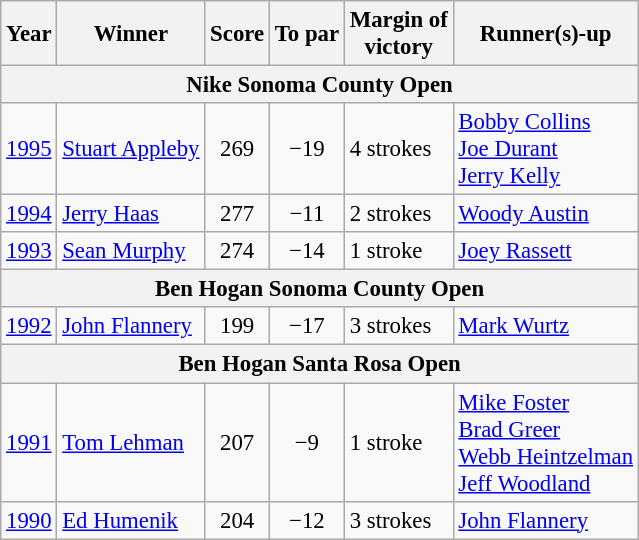<table class="wikitable" style="font-size:95%">
<tr>
<th>Year</th>
<th>Winner</th>
<th>Score</th>
<th>To par</th>
<th>Margin of<br>victory</th>
<th>Runner(s)-up</th>
</tr>
<tr>
<th colspan=6>Nike Sonoma County Open</th>
</tr>
<tr>
<td><a href='#'>1995</a></td>
<td> <a href='#'>Stuart Appleby</a></td>
<td align=center>269</td>
<td align=center>−19</td>
<td>4 strokes</td>
<td> <a href='#'>Bobby Collins</a><br> <a href='#'>Joe Durant</a><br> <a href='#'>Jerry Kelly</a></td>
</tr>
<tr>
<td><a href='#'>1994</a></td>
<td> <a href='#'>Jerry Haas</a></td>
<td align=center>277</td>
<td align=center>−11</td>
<td>2 strokes</td>
<td> <a href='#'>Woody Austin</a></td>
</tr>
<tr>
<td><a href='#'>1993</a></td>
<td> <a href='#'>Sean Murphy</a></td>
<td align=center>274</td>
<td align=center>−14</td>
<td>1 stroke</td>
<td> <a href='#'>Joey Rassett</a></td>
</tr>
<tr>
<th colspan=6>Ben Hogan Sonoma County Open</th>
</tr>
<tr>
<td><a href='#'>1992</a></td>
<td> <a href='#'>John Flannery</a></td>
<td align=center>199</td>
<td align=center>−17</td>
<td>3 strokes</td>
<td> <a href='#'>Mark Wurtz</a></td>
</tr>
<tr>
<th colspan=6>Ben Hogan Santa Rosa Open</th>
</tr>
<tr>
<td><a href='#'>1991</a></td>
<td> <a href='#'>Tom Lehman</a></td>
<td align=center>207</td>
<td align=center>−9</td>
<td>1 stroke</td>
<td> <a href='#'>Mike Foster</a><br> <a href='#'>Brad Greer</a><br> <a href='#'>Webb Heintzelman</a><br> <a href='#'>Jeff Woodland</a></td>
</tr>
<tr>
<td><a href='#'>1990</a></td>
<td> <a href='#'>Ed Humenik</a></td>
<td align=center>204</td>
<td align=center>−12</td>
<td>3 strokes</td>
<td> <a href='#'>John Flannery</a></td>
</tr>
</table>
